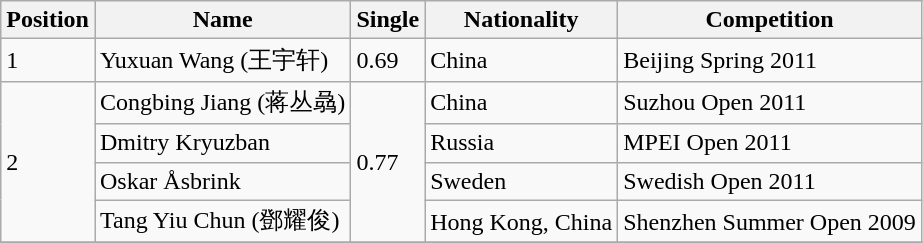<table class="wikitable">
<tr>
<th>Position</th>
<th>Name</th>
<th>Single</th>
<th>Nationality</th>
<th>Competition</th>
</tr>
<tr>
<td>1</td>
<td>Yuxuan Wang (王宇轩)</td>
<td>0.69</td>
<td> China</td>
<td> Beijing Spring 2011</td>
</tr>
<tr>
<td rowspan="4">2</td>
<td>Congbing Jiang (蒋丛骉)</td>
<td rowspan="4">0.77</td>
<td> China</td>
<td> Suzhou Open 2011</td>
</tr>
<tr>
<td>Dmitry Kryuzban</td>
<td> Russia</td>
<td> MPEI Open 2011</td>
</tr>
<tr>
<td>Oskar Åsbrink</td>
<td> Sweden</td>
<td> Swedish Open 2011</td>
</tr>
<tr>
<td>Tang Yiu Chun (鄧耀俊)</td>
<td> Hong Kong, China</td>
<td> Shenzhen Summer Open 2009</td>
</tr>
<tr>
</tr>
</table>
